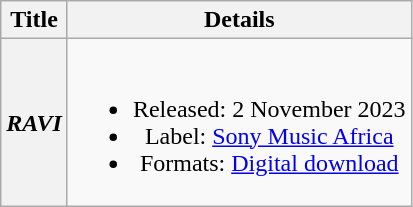<table class="wikitable plainrowheaders" style="text-align:center;">
<tr>
<th scope="col">Title</th>
<th scope="col">Details</th>
</tr>
<tr>
<th scope="row"><em>RAVI</em></th>
<td><br><ul><li>Released: 2 November 2023</li><li>Label: <a href='#'>Sony Music Africa</a></li><li>Formats: <a href='#'>Digital download</a></li></ul></td>
</tr>
</table>
